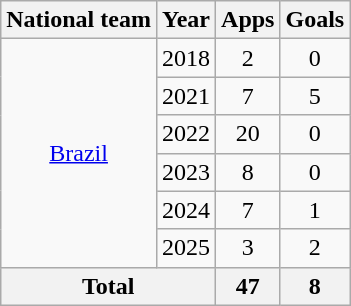<table class="wikitable" style="text-align:center">
<tr>
<th>National team</th>
<th>Year</th>
<th>Apps</th>
<th>Goals</th>
</tr>
<tr>
<td rowspan="6"><a href='#'>Brazil</a></td>
<td>2018</td>
<td>2</td>
<td>0</td>
</tr>
<tr>
<td>2021</td>
<td>7</td>
<td>5</td>
</tr>
<tr>
<td>2022</td>
<td>20</td>
<td>0</td>
</tr>
<tr>
<td>2023</td>
<td>8</td>
<td>0</td>
</tr>
<tr>
<td>2024</td>
<td>7</td>
<td>1</td>
</tr>
<tr>
<td>2025</td>
<td>3</td>
<td>2</td>
</tr>
<tr>
<th colspan="2">Total</th>
<th>47</th>
<th>8</th>
</tr>
</table>
